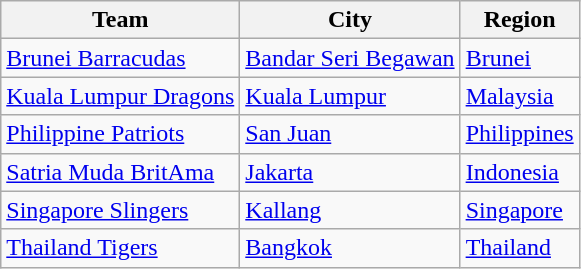<table class="wikitable">
<tr>
<th>Team</th>
<th>City</th>
<th>Region</th>
</tr>
<tr>
<td><a href='#'>Brunei Barracudas</a></td>
<td><a href='#'>Bandar Seri Begawan</a></td>
<td><a href='#'>Brunei</a></td>
</tr>
<tr>
<td><a href='#'>Kuala Lumpur Dragons</a></td>
<td><a href='#'>Kuala Lumpur</a></td>
<td><a href='#'>Malaysia</a></td>
</tr>
<tr>
<td><a href='#'>Philippine Patriots</a></td>
<td><a href='#'>San Juan</a></td>
<td><a href='#'>Philippines</a></td>
</tr>
<tr>
<td><a href='#'>Satria Muda BritAma</a></td>
<td><a href='#'>Jakarta</a></td>
<td><a href='#'>Indonesia</a></td>
</tr>
<tr>
<td><a href='#'>Singapore Slingers</a></td>
<td><a href='#'>Kallang</a></td>
<td><a href='#'>Singapore</a></td>
</tr>
<tr>
<td><a href='#'>Thailand Tigers</a></td>
<td><a href='#'>Bangkok</a></td>
<td><a href='#'>Thailand</a></td>
</tr>
</table>
